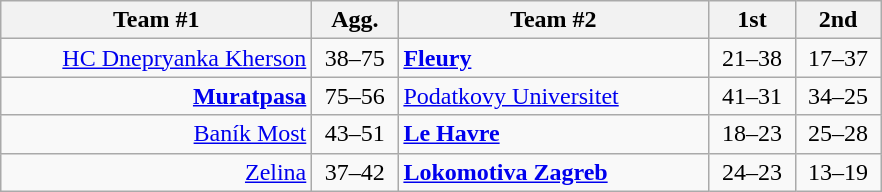<table class=wikitable style="text-align:center">
<tr>
<th width=200>Team #1</th>
<th width=50>Agg.</th>
<th width=200>Team #2</th>
<th width=50>1st</th>
<th width=50>2nd</th>
</tr>
<tr>
<td align=right><a href='#'>HC Dnepryanka Kherson</a> </td>
<td>38–75</td>
<td align=left> <strong><a href='#'>Fleury</a></strong></td>
<td align=center>21–38</td>
<td align=center>17–37</td>
</tr>
<tr>
<td align=right><strong><a href='#'>Muratpasa</a></strong> </td>
<td>75–56</td>
<td align=left> <a href='#'>Podatkovy Universitet</a></td>
<td align=center>41–31</td>
<td align=center>34–25</td>
</tr>
<tr>
<td align=right><a href='#'>Baník Most</a> </td>
<td>43–51</td>
<td align=left> <strong><a href='#'>Le Havre</a></strong></td>
<td align=center>18–23</td>
<td align=center>25–28</td>
</tr>
<tr>
<td align=right><a href='#'>Zelina</a> </td>
<td>37–42</td>
<td align=left> <strong><a href='#'>Lokomotiva Zagreb</a></strong></td>
<td align=center>24–23</td>
<td align=center>13–19</td>
</tr>
</table>
